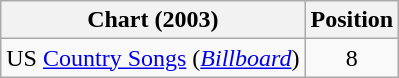<table class="wikitable sortable">
<tr>
<th scope="col">Chart (2003)</th>
<th scope="col">Position</th>
</tr>
<tr>
<td>US <a href='#'>Country Songs</a> (<em><a href='#'>Billboard</a></em>)</td>
<td align="center">8</td>
</tr>
</table>
